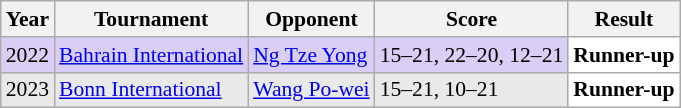<table class="sortable wikitable" style="font-size: 90%;">
<tr>
<th>Year</th>
<th>Tournament</th>
<th>Opponent</th>
<th>Score</th>
<th>Result</th>
</tr>
<tr style="background:#D8CEF6">
<td align="center">2022</td>
<td align="left"><a href='#'>Bahrain International</a></td>
<td align="left"> <a href='#'>Ng Tze Yong</a></td>
<td align="left">15–21, 22–20, 12–21</td>
<td style="text-align:left; background:white"> <strong>Runner-up</strong></td>
</tr>
<tr style="background:#E9E9E9">
<td align="center">2023</td>
<td align="left"><a href='#'>Bonn International</a></td>
<td align="left"> <a href='#'>Wang Po-wei</a></td>
<td align="left">15–21, 10–21</td>
<td style="text-align:left; background:white"> <strong>Runner-up</strong></td>
</tr>
</table>
